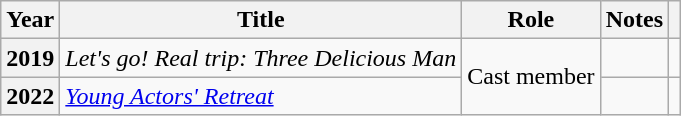<table class="wikitable plainrowheaders">
<tr>
<th scope="col">Year</th>
<th scope="col">Title</th>
<th scope="col">Role</th>
<th scope="col">Notes</th>
<th scope="col" class="unsortable"></th>
</tr>
<tr>
<th scope="row">2019</th>
<td><em>Let's go! Real trip: Three Delicious Man</em></td>
<td rowspan="2">Cast member</td>
<td></td>
<td style="text-align:center"></td>
</tr>
<tr>
<th scope="row">2022</th>
<td><em><a href='#'>Young Actors' Retreat</a></em></td>
<td></td>
<td style="text-align:center"></td>
</tr>
</table>
